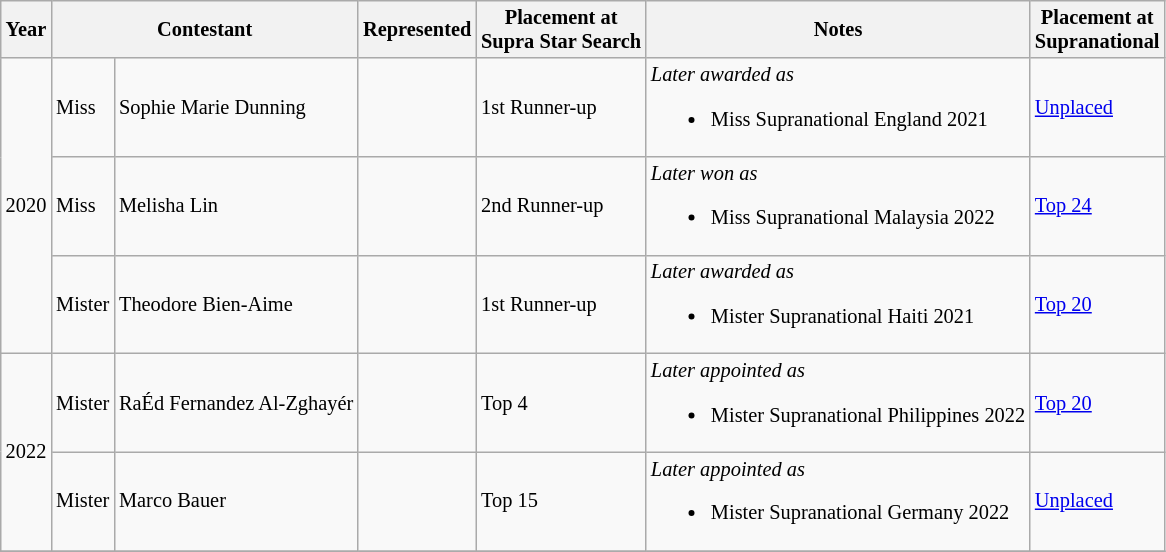<table class="wikitable" style="font-size: 85%;">
<tr>
<th>Year</th>
<th colspan="2" scope="col">Contestant</th>
<th>Represented</th>
<th>Placement at <br>Supra Star Search</th>
<th>Notes</th>
<th>Placement at <br>Supranational</th>
</tr>
<tr>
<td rowspan="3">2020</td>
<td>Miss</td>
<td>Sophie Marie Dunning</td>
<td></td>
<td>1st Runner-up</td>
<td><em>Later awarded as</em><br><ul><li>Miss Supranational England 2021</li></ul></td>
<td><a href='#'>Unplaced</a></td>
</tr>
<tr>
<td>Miss</td>
<td>Melisha Lin</td>
<td></td>
<td>2nd Runner-up</td>
<td><em>Later won as</em><br><ul><li>Miss Supranational Malaysia 2022</li></ul></td>
<td><a href='#'>Top 24</a></td>
</tr>
<tr>
<td>Mister</td>
<td>Theodore Bien-Aime</td>
<td></td>
<td>1st Runner-up</td>
<td><em>Later awarded as</em><br><ul><li>Mister Supranational Haiti 2021</li></ul></td>
<td><a href='#'>Top 20</a></td>
</tr>
<tr>
<td rowspan="2">2022</td>
<td>Mister</td>
<td>RaÉd Fernandez Al-Zghayér</td>
<td></td>
<td>Top 4</td>
<td><em>Later appointed as</em><br><ul><li>Mister Supranational Philippines 2022</li></ul></td>
<td><a href='#'>Top 20</a></td>
</tr>
<tr>
<td>Mister</td>
<td>Marco Bauer</td>
<td></td>
<td>Top 15</td>
<td><em>Later appointed as</em><br><ul><li>Mister Supranational Germany 2022</li></ul></td>
<td><a href='#'>Unplaced</a></td>
</tr>
<tr>
</tr>
</table>
